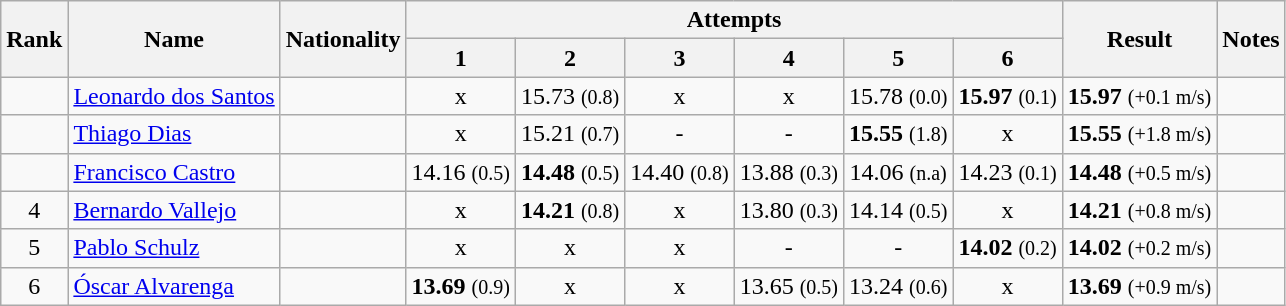<table class="wikitable sortable" style="text-align:center">
<tr>
<th rowspan=2>Rank</th>
<th rowspan=2>Name</th>
<th rowspan=2>Nationality</th>
<th colspan=6>Attempts</th>
<th rowspan=2>Result</th>
<th rowspan=2>Notes</th>
</tr>
<tr>
<th>1</th>
<th>2</th>
<th>3</th>
<th>4</th>
<th>5</th>
<th>6</th>
</tr>
<tr>
<td align=center></td>
<td align=left><a href='#'>Leonardo dos Santos</a></td>
<td align=left></td>
<td>x</td>
<td>15.73 <small>(0.8)</small></td>
<td>x</td>
<td>x</td>
<td>15.78 <small>(0.0)</small></td>
<td><strong>15.97</strong> <small>(0.1)</small></td>
<td><strong>15.97</strong> <small>(+0.1 m/s)</small></td>
<td></td>
</tr>
<tr>
<td align=center></td>
<td align=left><a href='#'>Thiago Dias</a></td>
<td align=left></td>
<td>x</td>
<td>15.21 <small>(0.7)</small></td>
<td>-</td>
<td>-</td>
<td><strong>15.55</strong> <small>(1.8)</small></td>
<td>x</td>
<td><strong>15.55</strong> <small>(+1.8 m/s)</small></td>
<td></td>
</tr>
<tr>
<td align=center></td>
<td align=left><a href='#'>Francisco Castro</a></td>
<td align=left></td>
<td>14.16 <small>(0.5)</small></td>
<td><strong>14.48</strong> <small>(0.5)</small></td>
<td>14.40 <small>(0.8)</small></td>
<td>13.88 <small>(0.3)</small></td>
<td>14.06 <small>(n.a)</small></td>
<td>14.23 <small>(0.1)</small></td>
<td><strong>14.48</strong> <small>(+0.5 m/s)</small></td>
<td></td>
</tr>
<tr>
<td align=center>4</td>
<td align=left><a href='#'>Bernardo Vallejo</a></td>
<td align=left></td>
<td>x</td>
<td><strong>14.21</strong> <small>(0.8)</small></td>
<td>x</td>
<td>13.80 <small>(0.3)</small></td>
<td>14.14 <small>(0.5)</small></td>
<td>x</td>
<td><strong>14.21</strong> <small>(+0.8 m/s)</small></td>
<td></td>
</tr>
<tr>
<td align=center>5</td>
<td align=left><a href='#'>Pablo Schulz</a></td>
<td align=left></td>
<td>x</td>
<td>x</td>
<td>x</td>
<td>-</td>
<td>-</td>
<td><strong>14.02</strong> <small>(0.2)</small></td>
<td><strong>14.02</strong> <small>(+0.2 m/s)</small></td>
<td></td>
</tr>
<tr>
<td align=center>6</td>
<td align=left><a href='#'>Óscar Alvarenga</a></td>
<td align=left></td>
<td><strong>13.69</strong> <small>(0.9)</small></td>
<td>x</td>
<td>x</td>
<td>13.65 <small>(0.5)</small></td>
<td>13.24 <small>(0.6)</small></td>
<td>x</td>
<td><strong>13.69</strong> <small>(+0.9 m/s)</small></td>
<td></td>
</tr>
</table>
